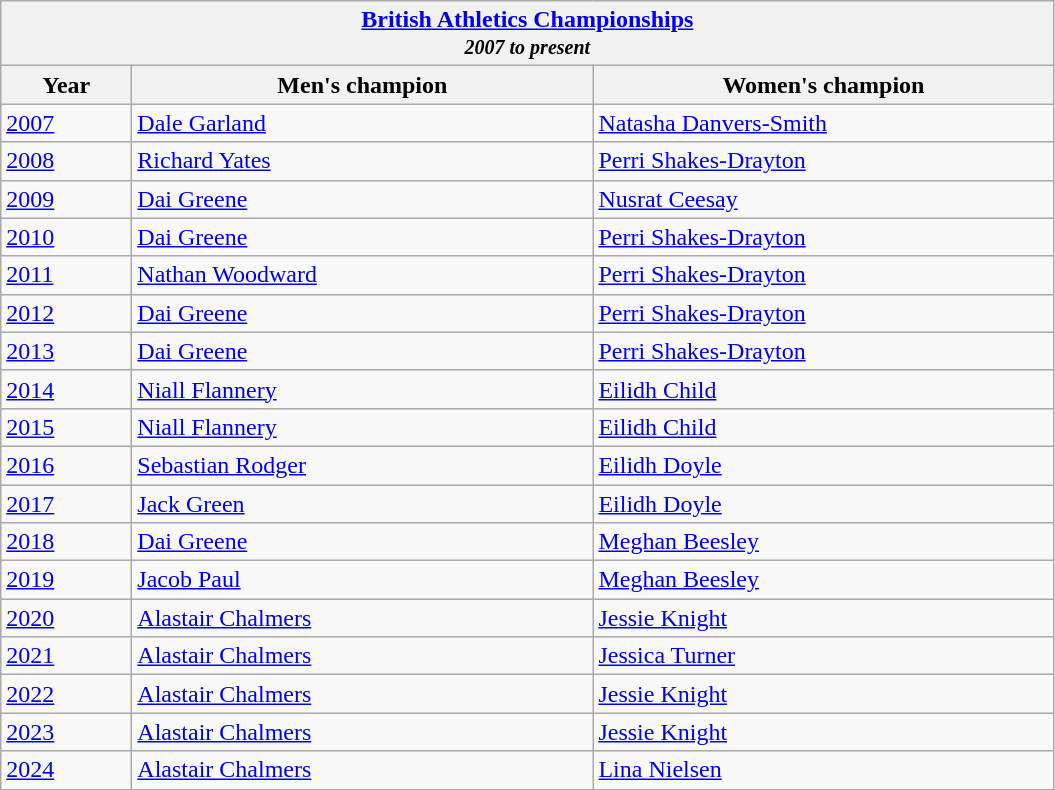<table class="wikitable">
<tr>
<th colspan="3"><a href='#'>British Athletics Championships</a><br><em><small>2007 to present</small></em></th>
</tr>
<tr>
<th width=80>Year</th>
<th width=300>Men's champion</th>
<th width=300>Women's champion</th>
</tr>
<tr>
<td><a href='#'>2007</a></td>
<td><a href='#'>Dale Garland</a></td>
<td><a href='#'>Natasha Danvers-Smith</a></td>
</tr>
<tr>
<td><a href='#'>2008</a></td>
<td><a href='#'>Richard Yates</a></td>
<td><a href='#'>Perri Shakes-Drayton</a></td>
</tr>
<tr>
<td><a href='#'>2009</a></td>
<td><a href='#'>Dai Greene</a></td>
<td><a href='#'>Nusrat Ceesay</a></td>
</tr>
<tr>
<td><a href='#'>2010</a></td>
<td><a href='#'>Dai Greene</a></td>
<td><a href='#'>Perri Shakes-Drayton</a></td>
</tr>
<tr>
<td><a href='#'>2011</a></td>
<td><a href='#'>Nathan Woodward</a></td>
<td><a href='#'>Perri Shakes-Drayton</a></td>
</tr>
<tr>
<td><a href='#'>2012</a></td>
<td><a href='#'>Dai Greene</a></td>
<td><a href='#'>Perri Shakes-Drayton</a></td>
</tr>
<tr>
<td><a href='#'>2013</a></td>
<td><a href='#'>Dai Greene</a></td>
<td><a href='#'>Perri Shakes-Drayton</a></td>
</tr>
<tr>
<td><a href='#'>2014</a></td>
<td><a href='#'>Niall Flannery</a></td>
<td><a href='#'>Eilidh Child</a></td>
</tr>
<tr>
<td><a href='#'>2015</a></td>
<td><a href='#'>Niall Flannery</a></td>
<td><a href='#'>Eilidh Child</a></td>
</tr>
<tr>
<td><a href='#'>2016</a></td>
<td><a href='#'>Sebastian Rodger</a></td>
<td><a href='#'>Eilidh Doyle</a></td>
</tr>
<tr>
<td><a href='#'>2017</a></td>
<td><a href='#'>Jack Green</a></td>
<td><a href='#'>Eilidh Doyle</a></td>
</tr>
<tr>
<td><a href='#'>2018</a></td>
<td><a href='#'>Dai Greene</a></td>
<td><a href='#'>Meghan Beesley</a></td>
</tr>
<tr>
<td><a href='#'>2019</a></td>
<td><a href='#'>Jacob Paul</a></td>
<td><a href='#'>Meghan Beesley</a></td>
</tr>
<tr>
<td><a href='#'>2020</a></td>
<td><a href='#'>Alastair Chalmers</a></td>
<td><a href='#'>Jessie Knight</a></td>
</tr>
<tr>
<td><a href='#'>2021</a></td>
<td><a href='#'>Alastair Chalmers</a></td>
<td><a href='#'>Jessica Turner</a></td>
</tr>
<tr>
<td><a href='#'>2022</a></td>
<td><a href='#'>Alastair Chalmers</a></td>
<td><a href='#'>Jessie Knight</a></td>
</tr>
<tr>
<td><a href='#'>2023</a></td>
<td><a href='#'>Alastair Chalmers</a></td>
<td><a href='#'>Jessie Knight</a></td>
</tr>
<tr>
<td><a href='#'>2024</a></td>
<td><a href='#'>Alastair Chalmers</a></td>
<td><a href='#'>Lina Nielsen</a></td>
</tr>
</table>
